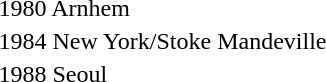<table>
<tr>
<td>1980 Arnhem <br></td>
<td></td>
<td></td>
<td></td>
</tr>
<tr>
<td>1984 New York/Stoke Mandeville <br></td>
<td></td>
<td></td>
<td></td>
</tr>
<tr>
<td>1988 Seoul <br></td>
<td></td>
<td></td>
<td></td>
</tr>
</table>
